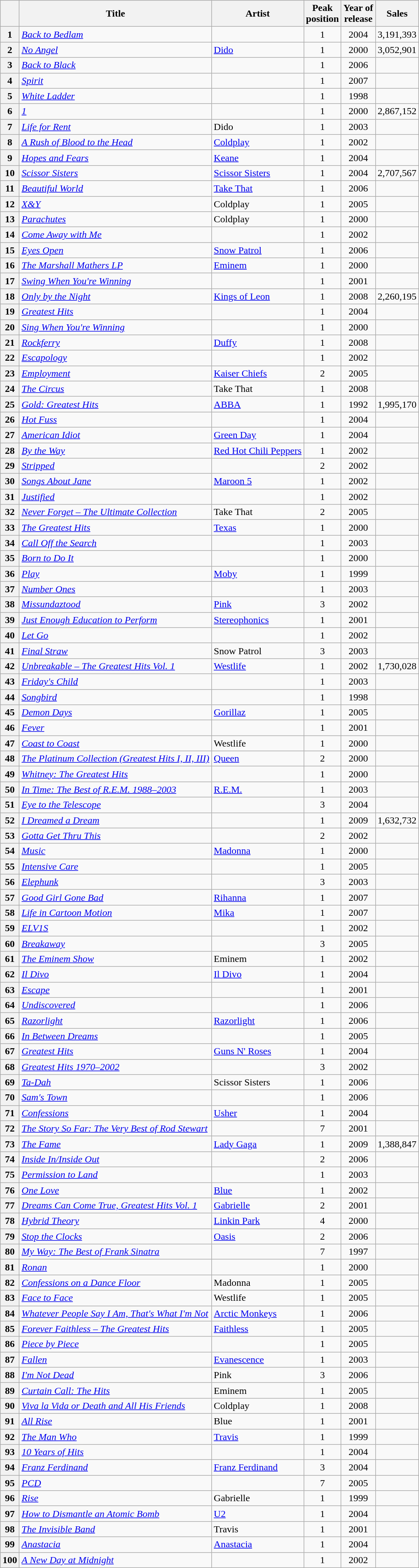<table class="wikitable sortable plainrowheaders">
<tr>
<th scope=col></th>
<th scope=col>Title</th>
<th scope=col>Artist</th>
<th scope=col>Peak<br>position</th>
<th scope=col>Year of<br>release</th>
<th scope=col>Sales</th>
</tr>
<tr>
<th scope=row style="text-align:center;">1</th>
<td><em><a href='#'>Back to Bedlam</a></em></td>
<td></td>
<td style="text-align:center;">1</td>
<td style="text-align:center;">2004</td>
<td style="text-align:center;">3,191,393</td>
</tr>
<tr>
<th scope=row style="text-align:center;">2</th>
<td><em><a href='#'>No Angel</a></em></td>
<td><a href='#'>Dido</a></td>
<td style="text-align:center;">1</td>
<td style="text-align:center;">2000</td>
<td style="text-align:center;">3,052,901</td>
</tr>
<tr>
<th scope=row style="text-align:center;">3</th>
<td><em><a href='#'>Back to Black</a></em></td>
<td></td>
<td style="text-align:center;">1</td>
<td style="text-align:center;">2006</td>
<td></td>
</tr>
<tr>
<th scope=row style="text-align:center;">4</th>
<td><em><a href='#'>Spirit</a></em></td>
<td></td>
<td style="text-align:center;">1</td>
<td style="text-align:center;">2007</td>
<td></td>
</tr>
<tr>
<th scope=row style="text-align:center;">5</th>
<td><em><a href='#'>White Ladder</a></em></td>
<td></td>
<td style="text-align:center;">1</td>
<td style="text-align:center;">1998</td>
<td></td>
</tr>
<tr>
<th scope=row style="text-align:center;">6</th>
<td><em><a href='#'>1</a></em></td>
<td></td>
<td style="text-align:center;">1</td>
<td style="text-align:center;">2000</td>
<td style="text-align:center;">2,867,152</td>
</tr>
<tr>
<th scope=row style="text-align:center;">7</th>
<td><em><a href='#'>Life for Rent</a></em></td>
<td>Dido</td>
<td style="text-align:center;">1</td>
<td style="text-align:center;">2003</td>
<td></td>
</tr>
<tr>
<th scope=row style="text-align:center;">8</th>
<td><em><a href='#'>A Rush of Blood to the Head</a></em></td>
<td><a href='#'>Coldplay</a></td>
<td style="text-align:center;">1</td>
<td style="text-align:center;">2002</td>
<td></td>
</tr>
<tr>
<th scope=row style="text-align:center;">9</th>
<td><em><a href='#'>Hopes and Fears</a></em></td>
<td><a href='#'>Keane</a></td>
<td style="text-align:center;">1</td>
<td style="text-align:center;">2004</td>
<td></td>
</tr>
<tr>
<th scope=row style="text-align:center;">10</th>
<td><em><a href='#'>Scissor Sisters</a></em></td>
<td><a href='#'>Scissor Sisters</a></td>
<td style="text-align:center;">1</td>
<td style="text-align:center;">2004</td>
<td style="text-align:center;">2,707,567</td>
</tr>
<tr>
<th scope=row style="text-align:center;">11</th>
<td><em><a href='#'>Beautiful World</a></em></td>
<td><a href='#'>Take That</a></td>
<td style="text-align:center;">1</td>
<td style="text-align:center;">2006</td>
<td></td>
</tr>
<tr>
<th scope=row style="text-align:center;">12</th>
<td><em><a href='#'>X&Y</a></em></td>
<td>Coldplay</td>
<td style="text-align:center;">1</td>
<td style="text-align:center;">2005</td>
<td></td>
</tr>
<tr>
<th scope=row style="text-align:center;">13</th>
<td><em><a href='#'>Parachutes</a></em></td>
<td>Coldplay</td>
<td style="text-align:center;">1</td>
<td style="text-align:center;">2000</td>
<td></td>
</tr>
<tr>
<th scope=row style="text-align:center;">14</th>
<td><em><a href='#'>Come Away with Me</a></em></td>
<td></td>
<td style="text-align:center;">1</td>
<td style="text-align:center;">2002</td>
<td></td>
</tr>
<tr>
<th scope=row style="text-align:center;">15</th>
<td><em><a href='#'>Eyes Open</a></em></td>
<td><a href='#'>Snow Patrol</a></td>
<td style="text-align:center;">1</td>
<td style="text-align:center;">2006</td>
<td></td>
</tr>
<tr>
<th scope=row style="text-align:center;">16</th>
<td><em><a href='#'>The Marshall Mathers LP</a></em></td>
<td><a href='#'>Eminem</a></td>
<td style="text-align:center;">1</td>
<td style="text-align:center;">2000</td>
<td></td>
</tr>
<tr>
<th scope=row style="text-align:center;">17</th>
<td><em><a href='#'>Swing When You're Winning</a></em></td>
<td></td>
<td style="text-align:center;">1</td>
<td style="text-align:center;">2001</td>
<td></td>
</tr>
<tr>
<th scope=row style="text-align:center;">18</th>
<td><em><a href='#'>Only by the Night</a></em></td>
<td><a href='#'>Kings of Leon</a></td>
<td style="text-align:center;">1</td>
<td style="text-align:center;">2008</td>
<td style="text-align:center;">2,260,195</td>
</tr>
<tr>
<th scope=row style="text-align:center;">19</th>
<td><em><a href='#'>Greatest Hits</a></em></td>
<td></td>
<td style="text-align:center;">1</td>
<td style="text-align:center;">2004</td>
<td></td>
</tr>
<tr>
<th scope=row style="text-align:center;">20</th>
<td><em><a href='#'>Sing When You're Winning</a></em></td>
<td></td>
<td style="text-align:center;">1</td>
<td style="text-align:center;">2000</td>
<td></td>
</tr>
<tr>
<th scope=row style="text-align:center;">21</th>
<td><em><a href='#'>Rockferry</a></em></td>
<td><a href='#'>Duffy</a></td>
<td style="text-align:center;">1</td>
<td style="text-align:center;">2008</td>
<td></td>
</tr>
<tr>
<th scope=row style="text-align:center;">22</th>
<td><em><a href='#'>Escapology</a></em></td>
<td></td>
<td style="text-align:center;">1</td>
<td style="text-align:center;">2002</td>
<td></td>
</tr>
<tr>
<th scope=row style="text-align:center;">23</th>
<td><em><a href='#'>Employment</a></em></td>
<td><a href='#'>Kaiser Chiefs</a></td>
<td style="text-align:center;">2</td>
<td style="text-align:center;">2005</td>
<td></td>
</tr>
<tr>
<th scope=row style="text-align:center;">24</th>
<td><em><a href='#'>The Circus</a></em></td>
<td>Take That</td>
<td style="text-align:center;">1</td>
<td style="text-align:center;">2008</td>
<td></td>
</tr>
<tr>
<th scope=row style="text-align:center;">25</th>
<td><em><a href='#'>Gold: Greatest Hits</a></em></td>
<td><a href='#'>ABBA</a></td>
<td style="text-align:center;">1</td>
<td style="text-align:center;">1992</td>
<td style="text-align:center;">1,995,170</td>
</tr>
<tr>
<th scope=row style="text-align:center;">26</th>
<td><em><a href='#'>Hot Fuss</a></em></td>
<td></td>
<td style="text-align:center;">1</td>
<td style="text-align:center;">2004</td>
<td></td>
</tr>
<tr>
<th scope=row style="text-align:center;">27</th>
<td><em><a href='#'>American Idiot</a></em></td>
<td><a href='#'>Green Day</a></td>
<td style="text-align:center;">1</td>
<td style="text-align:center;">2004</td>
<td></td>
</tr>
<tr>
<th scope=row style="text-align:center;">28</th>
<td><em><a href='#'>By the Way</a></em></td>
<td><a href='#'>Red Hot Chili Peppers</a></td>
<td style="text-align:center;">1</td>
<td style="text-align:center;">2002</td>
<td></td>
</tr>
<tr>
<th scope=row style="text-align:center;">29</th>
<td><em><a href='#'>Stripped</a></em></td>
<td></td>
<td style="text-align:center;">2</td>
<td style="text-align:center;">2002</td>
<td></td>
</tr>
<tr>
<th scope=row style="text-align:center;">30</th>
<td><em><a href='#'>Songs About Jane</a></em></td>
<td><a href='#'>Maroon 5</a></td>
<td style="text-align:center;">1</td>
<td style="text-align:center;">2002</td>
<td></td>
</tr>
<tr>
<th scope=row style="text-align:center;">31</th>
<td><em><a href='#'>Justified</a></em></td>
<td></td>
<td style="text-align:center;">1</td>
<td style="text-align:center;">2002</td>
<td></td>
</tr>
<tr>
<th scope=row style="text-align:center;">32</th>
<td><em><a href='#'>Never Forget – The Ultimate Collection</a></em></td>
<td>Take That</td>
<td style="text-align:center;">2</td>
<td style="text-align:center;">2005</td>
<td></td>
</tr>
<tr>
<th scope=row style="text-align:center;">33</th>
<td><em><a href='#'>The Greatest Hits</a></em></td>
<td><a href='#'>Texas</a></td>
<td style="text-align:center;">1</td>
<td style="text-align:center;">2000</td>
<td></td>
</tr>
<tr>
<th scope=row style="text-align:center;">34</th>
<td><em><a href='#'>Call Off the Search</a></em></td>
<td></td>
<td style="text-align:center;">1</td>
<td style="text-align:center;">2003</td>
<td></td>
</tr>
<tr>
<th scope=row style="text-align:center;">35</th>
<td><em><a href='#'>Born to Do It</a></em></td>
<td></td>
<td style="text-align:center;">1</td>
<td style="text-align:center;">2000</td>
<td></td>
</tr>
<tr>
<th scope=row style="text-align:center;">36</th>
<td><em><a href='#'>Play</a></em></td>
<td><a href='#'>Moby</a></td>
<td style="text-align:center;">1</td>
<td style="text-align:center;">1999</td>
<td></td>
</tr>
<tr>
<th scope=row style="text-align:center;">37</th>
<td><em><a href='#'>Number Ones</a></em></td>
<td></td>
<td style="text-align:center;">1</td>
<td style="text-align:center;">2003</td>
<td></td>
</tr>
<tr>
<th scope=row style="text-align:center;">38</th>
<td><em><a href='#'>Missundaztood</a></em></td>
<td><a href='#'>Pink</a></td>
<td style="text-align:center;">3</td>
<td style="text-align:center;">2002</td>
<td></td>
</tr>
<tr>
<th scope=row style="text-align:center;">39</th>
<td><em><a href='#'>Just Enough Education to Perform</a></em></td>
<td><a href='#'>Stereophonics</a></td>
<td style="text-align:center;">1</td>
<td style="text-align:center;">2001</td>
<td></td>
</tr>
<tr>
<th scope=row style="text-align:center;">40</th>
<td><em><a href='#'>Let Go</a></em></td>
<td></td>
<td style="text-align:center;">1</td>
<td style="text-align:center;">2002</td>
<td></td>
</tr>
<tr>
<th scope=row style="text-align:center;">41</th>
<td><em><a href='#'>Final Straw</a></em></td>
<td>Snow Patrol</td>
<td style="text-align:center;">3</td>
<td style="text-align:center;">2003</td>
<td></td>
</tr>
<tr>
<th scope=row style="text-align:center;">42</th>
<td><em><a href='#'>Unbreakable – The Greatest Hits Vol. 1</a></em></td>
<td><a href='#'>Westlife</a></td>
<td style="text-align:center;">1</td>
<td style="text-align:center;">2002</td>
<td style="text-align:center;">1,730,028</td>
</tr>
<tr>
<th scope=row style="text-align:center;">43</th>
<td><em><a href='#'>Friday's Child</a></em></td>
<td></td>
<td style="text-align:center;">1</td>
<td style="text-align:center;">2003</td>
<td></td>
</tr>
<tr>
<th scope=row style="text-align:center;">44</th>
<td><em><a href='#'>Songbird</a></em></td>
<td></td>
<td style="text-align:center;">1</td>
<td style="text-align:center;">1998</td>
<td></td>
</tr>
<tr>
<th scope=row style="text-align:center;">45</th>
<td><em><a href='#'>Demon Days</a></em></td>
<td><a href='#'>Gorillaz</a></td>
<td style="text-align:center;">1</td>
<td style="text-align:center;">2005</td>
<td></td>
</tr>
<tr>
<th scope=row style="text-align:center;">46</th>
<td><em><a href='#'>Fever</a></em></td>
<td></td>
<td style="text-align:center;">1</td>
<td style="text-align:center;">2001</td>
<td></td>
</tr>
<tr>
<th scope=row style="text-align:center;">47</th>
<td><em><a href='#'>Coast to Coast</a></em></td>
<td>Westlife</td>
<td style="text-align:center;">1</td>
<td style="text-align:center;">2000</td>
<td></td>
</tr>
<tr>
<th scope=row style="text-align:center;">48</th>
<td><em><a href='#'>The Platinum Collection (Greatest Hits I, II, III)</a></em></td>
<td><a href='#'>Queen</a></td>
<td style="text-align:center;">2</td>
<td style="text-align:center;">2000</td>
<td></td>
</tr>
<tr>
<th scope=row style="text-align:center;">49</th>
<td><em><a href='#'>Whitney: The Greatest Hits</a></em></td>
<td></td>
<td style="text-align:center;">1</td>
<td style="text-align:center;">2000</td>
<td></td>
</tr>
<tr>
<th scope=row style="text-align:center;">50</th>
<td><em><a href='#'>In Time: The Best of R.E.M. 1988–2003</a></em></td>
<td><a href='#'>R.E.M.</a></td>
<td style="text-align:center;">1</td>
<td style="text-align:center;">2003</td>
<td></td>
</tr>
<tr>
<th scope=row style="text-align:center;">51</th>
<td><em><a href='#'>Eye to the Telescope</a></em></td>
<td></td>
<td style="text-align:center;">3</td>
<td style="text-align:center;">2004</td>
<td></td>
</tr>
<tr>
<th scope=row style="text-align:center;">52</th>
<td><em><a href='#'>I Dreamed a Dream</a></em></td>
<td></td>
<td style="text-align:center;">1</td>
<td style="text-align:center;">2009</td>
<td style="text-align:center;">1,632,732</td>
</tr>
<tr>
<th scope=row style="text-align:center;">53</th>
<td><em><a href='#'>Gotta Get Thru This</a></em></td>
<td></td>
<td style="text-align:center;">2</td>
<td style="text-align:center;">2002</td>
<td></td>
</tr>
<tr>
<th scope=row style="text-align:center;">54</th>
<td><em><a href='#'>Music</a></em></td>
<td><a href='#'>Madonna</a></td>
<td style="text-align:center;">1</td>
<td style="text-align:center;">2000</td>
<td></td>
</tr>
<tr>
<th scope=row style="text-align:center;">55</th>
<td><em><a href='#'>Intensive Care</a></em></td>
<td></td>
<td style="text-align:center;">1</td>
<td style="text-align:center;">2005</td>
<td></td>
</tr>
<tr>
<th scope=row style="text-align:center;">56</th>
<td><em><a href='#'>Elephunk</a></em></td>
<td></td>
<td style="text-align:center;">3</td>
<td style="text-align:center;">2003</td>
<td></td>
</tr>
<tr>
<th scope=row style="text-align:center;">57</th>
<td><em><a href='#'>Good Girl Gone Bad</a></em></td>
<td><a href='#'>Rihanna</a></td>
<td style="text-align:center;">1</td>
<td style="text-align:center;">2007</td>
<td></td>
</tr>
<tr>
<th scope=row style="text-align:center;">58</th>
<td><em><a href='#'>Life in Cartoon Motion</a></em></td>
<td><a href='#'>Mika</a></td>
<td style="text-align:center;">1</td>
<td style="text-align:center;">2007</td>
<td></td>
</tr>
<tr>
<th scope=row style="text-align:center;">59</th>
<td><em><a href='#'>ELV1S</a></em></td>
<td></td>
<td style="text-align:center;">1</td>
<td style="text-align:center;">2002</td>
<td></td>
</tr>
<tr>
<th scope=row style="text-align:center;">60</th>
<td><em><a href='#'>Breakaway</a></em></td>
<td></td>
<td style="text-align:center;">3</td>
<td style="text-align:center;">2005</td>
<td></td>
</tr>
<tr>
<th scope=row style="text-align:center;">61</th>
<td><em><a href='#'>The Eminem Show</a></em></td>
<td>Eminem</td>
<td style="text-align:center;">1</td>
<td style="text-align:center;">2002</td>
<td></td>
</tr>
<tr>
<th scope=row style="text-align:center;">62</th>
<td><em><a href='#'>Il Divo</a></em></td>
<td><a href='#'>Il Divo</a></td>
<td style="text-align:center;">1</td>
<td style="text-align:center;">2004</td>
<td></td>
</tr>
<tr>
<th scope=row style="text-align:center;">63</th>
<td><em><a href='#'>Escape</a></em></td>
<td></td>
<td style="text-align:center;">1</td>
<td style="text-align:center;">2001</td>
<td></td>
</tr>
<tr>
<th scope=row style="text-align:center;">64</th>
<td><em><a href='#'>Undiscovered</a></em></td>
<td></td>
<td style="text-align:center;">1</td>
<td style="text-align:center;">2006</td>
<td></td>
</tr>
<tr>
<th scope=row style="text-align:center;">65</th>
<td><em><a href='#'>Razorlight</a></em></td>
<td><a href='#'>Razorlight</a></td>
<td style="text-align:center;">1</td>
<td style="text-align:center;">2006</td>
<td></td>
</tr>
<tr>
<th scope=row style="text-align:center;">66</th>
<td><em><a href='#'>In Between Dreams</a></em></td>
<td></td>
<td style="text-align:center;">1</td>
<td style="text-align:center;">2005</td>
<td></td>
</tr>
<tr>
<th scope=row style="text-align:center;">67</th>
<td><em><a href='#'>Greatest Hits</a></em></td>
<td><a href='#'>Guns N' Roses</a></td>
<td style="text-align:center;">1</td>
<td style="text-align:center;">2004</td>
<td></td>
</tr>
<tr>
<th scope=row style="text-align:center;">68</th>
<td><em><a href='#'>Greatest Hits 1970–2002</a></em></td>
<td></td>
<td style="text-align:center;">3</td>
<td style="text-align:center;">2002</td>
<td></td>
</tr>
<tr>
<th scope=row style="text-align:center;">69</th>
<td><em><a href='#'>Ta-Dah</a></em></td>
<td>Scissor Sisters</td>
<td style="text-align:center;">1</td>
<td style="text-align:center;">2006</td>
<td></td>
</tr>
<tr>
<th scope=row style="text-align:center;">70</th>
<td><em><a href='#'>Sam's Town</a></em></td>
<td></td>
<td style="text-align:center;">1</td>
<td style="text-align:center;">2006</td>
<td></td>
</tr>
<tr>
<th scope=row style="text-align:center;">71</th>
<td><em><a href='#'>Confessions</a></em></td>
<td><a href='#'>Usher</a></td>
<td style="text-align:center;">1</td>
<td style="text-align:center;">2004</td>
<td></td>
</tr>
<tr>
<th scope=row style="text-align:center;">72</th>
<td><em><a href='#'>The Story So Far: The Very Best of Rod Stewart</a></em></td>
<td></td>
<td style="text-align:center;">7</td>
<td style="text-align:center;">2001</td>
<td></td>
</tr>
<tr>
<th scope=row style="text-align:center;">73</th>
<td><em><a href='#'>The Fame</a></em></td>
<td><a href='#'>Lady Gaga</a></td>
<td style="text-align:center;">1</td>
<td style="text-align:center;">2009</td>
<td style="text-align:center;">1,388,847</td>
</tr>
<tr>
<th scope=row style="text-align:center;">74</th>
<td><em><a href='#'>Inside In/Inside Out</a></em></td>
<td></td>
<td style="text-align:center;">2</td>
<td style="text-align:center;">2006</td>
<td></td>
</tr>
<tr>
<th scope=row style="text-align:center;">75</th>
<td><em><a href='#'>Permission to Land</a></em></td>
<td></td>
<td style="text-align:center;">1</td>
<td style="text-align:center;">2003</td>
<td></td>
</tr>
<tr>
<th scope=row style="text-align:center;">76</th>
<td><em><a href='#'>One Love</a></em></td>
<td><a href='#'>Blue</a></td>
<td style="text-align:center;">1</td>
<td style="text-align:center;">2002</td>
<td></td>
</tr>
<tr>
<th scope=row style="text-align:center;">77</th>
<td><em><a href='#'>Dreams Can Come True, Greatest Hits Vol. 1</a></em></td>
<td><a href='#'>Gabrielle</a></td>
<td style="text-align:center;">2</td>
<td style="text-align:center;">2001</td>
<td></td>
</tr>
<tr>
<th scope=row style="text-align:center;">78</th>
<td><em><a href='#'>Hybrid Theory</a></em></td>
<td><a href='#'>Linkin Park</a></td>
<td style="text-align:center;">4</td>
<td style="text-align:center;">2000</td>
<td></td>
</tr>
<tr>
<th scope=row style="text-align:center;">79</th>
<td><em><a href='#'>Stop the Clocks</a></em></td>
<td><a href='#'>Oasis</a></td>
<td style="text-align:center;">2</td>
<td style="text-align:center;">2006</td>
<td></td>
</tr>
<tr>
<th scope=row style="text-align:center;">80</th>
<td><em><a href='#'>My Way: The Best of Frank Sinatra</a></em></td>
<td></td>
<td style="text-align:center;">7</td>
<td style="text-align:center;">1997</td>
<td></td>
</tr>
<tr>
<th scope=row style="text-align:center;">81</th>
<td><em><a href='#'>Ronan</a></em></td>
<td></td>
<td style="text-align:center;">1</td>
<td style="text-align:center;">2000</td>
<td></td>
</tr>
<tr>
<th scope=row style="text-align:center;">82</th>
<td><em><a href='#'>Confessions on a Dance Floor</a></em></td>
<td>Madonna</td>
<td style="text-align:center;">1</td>
<td style="text-align:center;">2005</td>
<td></td>
</tr>
<tr>
<th scope=row style="text-align:center;">83</th>
<td><em><a href='#'>Face to Face</a></em></td>
<td>Westlife</td>
<td style="text-align:center;">1</td>
<td style="text-align:center;">2005</td>
<td></td>
</tr>
<tr>
<th scope=row style="text-align:center;">84</th>
<td><em><a href='#'>Whatever People Say I Am, That's What I'm Not</a></em></td>
<td><a href='#'>Arctic Monkeys</a></td>
<td style="text-align:center;">1</td>
<td style="text-align:center;">2006</td>
<td></td>
</tr>
<tr>
<th scope=row style="text-align:center;">85</th>
<td><em><a href='#'>Forever Faithless – The Greatest Hits</a></em></td>
<td><a href='#'>Faithless</a></td>
<td style="text-align:center;">1</td>
<td style="text-align:center;">2005</td>
<td></td>
</tr>
<tr>
<th scope=row style="text-align:center;">86</th>
<td><em><a href='#'>Piece by Piece</a></em></td>
<td></td>
<td style="text-align:center;">1</td>
<td style="text-align:center;">2005</td>
<td></td>
</tr>
<tr>
<th scope=row style="text-align:center;">87</th>
<td><em><a href='#'>Fallen</a></em></td>
<td><a href='#'>Evanescence</a></td>
<td style="text-align:center;">1</td>
<td style="text-align:center;">2003</td>
<td></td>
</tr>
<tr>
<th scope=row style="text-align:center;">88</th>
<td><em><a href='#'>I'm Not Dead</a></em></td>
<td>Pink</td>
<td style="text-align:center;">3</td>
<td style="text-align:center;">2006</td>
<td></td>
</tr>
<tr>
<th scope=row style="text-align:center;">89</th>
<td><em><a href='#'>Curtain Call: The Hits</a></em></td>
<td>Eminem</td>
<td style="text-align:center;">1</td>
<td style="text-align:center;">2005</td>
<td></td>
</tr>
<tr>
<th scope=row style="text-align:center;">90</th>
<td><em><a href='#'>Viva la Vida or Death and All His Friends</a></em></td>
<td>Coldplay</td>
<td style="text-align:center;">1</td>
<td style="text-align:center;">2008</td>
<td></td>
</tr>
<tr>
<th scope=row style="text-align:center;">91</th>
<td><em><a href='#'>All Rise</a></em></td>
<td>Blue</td>
<td style="text-align:center;">1</td>
<td style="text-align:center;">2001</td>
<td></td>
</tr>
<tr>
<th scope=row style="text-align:center;">92</th>
<td><em><a href='#'>The Man Who</a></em></td>
<td><a href='#'>Travis</a></td>
<td style="text-align:center;">1</td>
<td style="text-align:center;">1999</td>
<td></td>
</tr>
<tr>
<th scope=row style="text-align:center;">93</th>
<td><em><a href='#'>10 Years of Hits</a></em></td>
<td></td>
<td style="text-align:center;">1</td>
<td style="text-align:center;">2004</td>
<td></td>
</tr>
<tr>
<th scope=row style="text-align:center;">94</th>
<td><em><a href='#'>Franz Ferdinand</a></em></td>
<td><a href='#'>Franz Ferdinand</a></td>
<td style="text-align:center;">3</td>
<td style="text-align:center;">2004</td>
<td></td>
</tr>
<tr>
<th scope=row style="text-align:center;">95</th>
<td><em><a href='#'>PCD</a></em></td>
<td></td>
<td style="text-align:center;">7</td>
<td style="text-align:center;">2005</td>
<td></td>
</tr>
<tr>
<th scope=row style="text-align:center;">96</th>
<td><em><a href='#'>Rise</a></em></td>
<td>Gabrielle</td>
<td style="text-align:center;">1</td>
<td style="text-align:center;">1999</td>
<td></td>
</tr>
<tr>
<th scope=row style="text-align:center;">97</th>
<td><em><a href='#'>How to Dismantle an Atomic Bomb</a></em></td>
<td><a href='#'>U2</a></td>
<td style="text-align:center;">1</td>
<td style="text-align:center;">2004</td>
<td></td>
</tr>
<tr>
<th scope=row style="text-align:center;">98</th>
<td><em><a href='#'>The Invisible Band</a></em></td>
<td>Travis</td>
<td style="text-align:center;">1</td>
<td style="text-align:center;">2001</td>
<td></td>
</tr>
<tr>
<th scope=row style="text-align:center;">99</th>
<td><em><a href='#'>Anastacia</a></em></td>
<td><a href='#'>Anastacia</a></td>
<td style="text-align:center;">1</td>
<td style="text-align:center;">2004</td>
<td></td>
</tr>
<tr>
<th scope=row style="text-align:center;">100</th>
<td><em><a href='#'>A New Day at Midnight</a></em></td>
<td></td>
<td style="text-align:center;">1</td>
<td style="text-align:center;">2002</td>
<td></td>
</tr>
</table>
